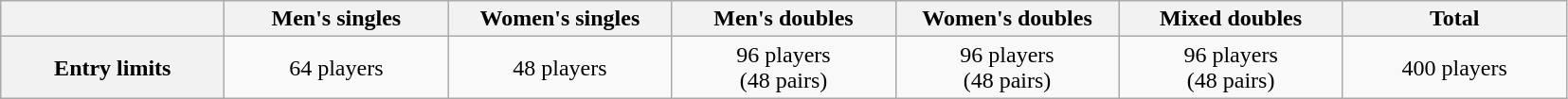<table class="wikitable" style="text-align:center">
<tr>
<th width="150"></th>
<th width="150">Men's singles</th>
<th width="150">Women's singles</th>
<th width="150">Men's doubles</th>
<th width="150">Women's doubles</th>
<th width="150">Mixed doubles</th>
<th width="150">Total</th>
</tr>
<tr>
<th>Entry limits</th>
<td>64 players</td>
<td>48 players</td>
<td>96 players <br> (48 pairs)</td>
<td>96 players <br> (48 pairs)</td>
<td>96 players <br> (48 pairs)</td>
<td>400 players</td>
</tr>
</table>
